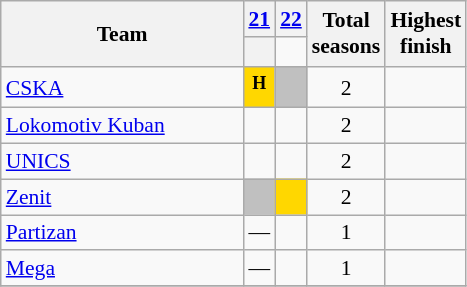<table class="wikitable sortable" style="text-align:center; font-size:90%;">
<tr>
<th rowspan="2" style="width:155px;">Team</th>
<th><a href='#'>21</a></th>
<th><a href='#'>22</a></th>
<th rowspan="2">Total<br>seasons</th>
<th rowspan="2">Highest<br>finish</th>
</tr>
<tr style="text-align:center; height:20px;">
<th scope=row></th>
</tr>
<tr>
<td align=left> <a href='#'>CSKA</a></td>
<td style="background-color:gold"><sup><strong>H</strong></sup></td>
<td style="background-color:silver"></td>
<td>2</td>
<td></td>
</tr>
<tr>
<td align=left> <a href='#'>Lokomotiv Kuban</a></td>
<td></td>
<td></td>
<td>2</td>
<td></td>
</tr>
<tr>
<td align=left> <a href='#'>UNICS</a></td>
<td></td>
<td></td>
<td>2</td>
<td></td>
</tr>
<tr>
<td align=left> <a href='#'>Zenit</a></td>
<td style="background-color:silver"></td>
<td style="background-color:gold"></td>
<td>2</td>
<td></td>
</tr>
<tr>
<td align=left> <a href='#'>Partizan</a></td>
<td>—</td>
<td></td>
<td>1</td>
<td></td>
</tr>
<tr>
<td align=left> <a href='#'>Mega</a></td>
<td>—</td>
<td></td>
<td>1</td>
<td></td>
</tr>
<tr>
</tr>
</table>
